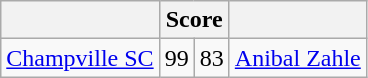<table class="wikitable">
<tr>
<th></th>
<th colspan="2">Score</th>
<th></th>
</tr>
<tr>
<td><a href='#'>Champville SC</a></td>
<td>99</td>
<td>83</td>
<td><a href='#'>Anibal Zahle</a></td>
</tr>
</table>
